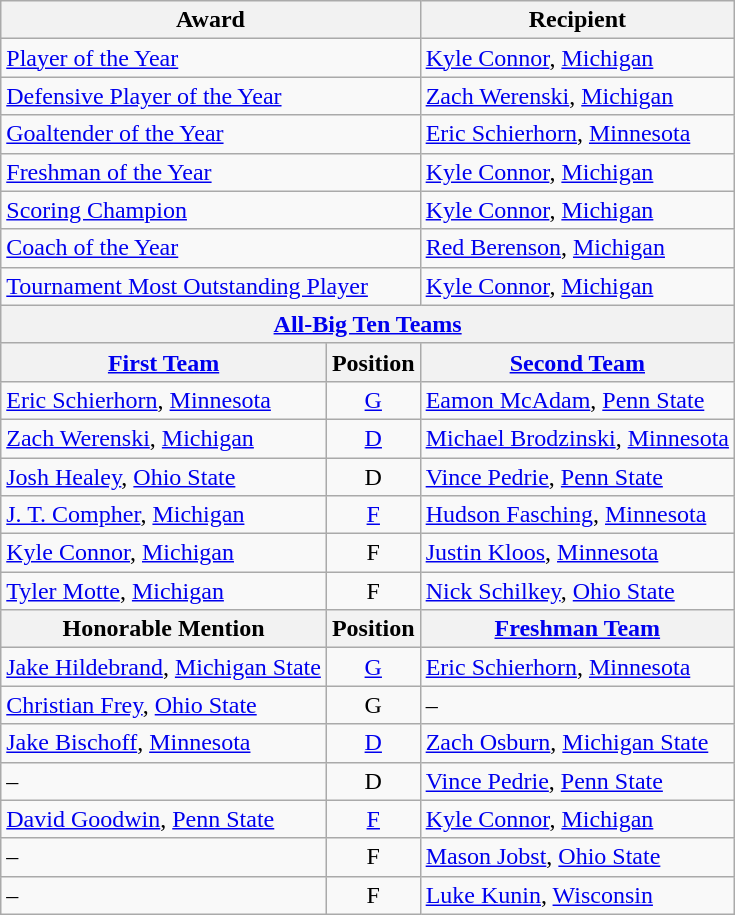<table class="wikitable">
<tr>
<th colspan=2>Award</th>
<th>Recipient</th>
</tr>
<tr>
<td colspan=2><a href='#'>Player of the Year</a></td>
<td><a href='#'>Kyle Connor</a>, <a href='#'>Michigan</a></td>
</tr>
<tr>
<td colspan=2><a href='#'>Defensive Player of the Year</a></td>
<td><a href='#'>Zach Werenski</a>, <a href='#'>Michigan</a></td>
</tr>
<tr>
<td colspan=2><a href='#'>Goaltender of the Year</a></td>
<td><a href='#'>Eric Schierhorn</a>, <a href='#'>Minnesota</a></td>
</tr>
<tr>
<td colspan=2><a href='#'>Freshman of the Year</a></td>
<td><a href='#'>Kyle Connor</a>, <a href='#'>Michigan</a></td>
</tr>
<tr>
<td colspan=2><a href='#'>Scoring Champion</a></td>
<td><a href='#'>Kyle Connor</a>, <a href='#'>Michigan</a></td>
</tr>
<tr>
<td colspan=2><a href='#'>Coach of the Year</a></td>
<td><a href='#'>Red Berenson</a>, <a href='#'>Michigan</a></td>
</tr>
<tr>
<td colspan=2><a href='#'>Tournament Most Outstanding Player</a></td>
<td><a href='#'>Kyle Connor</a>, <a href='#'>Michigan</a></td>
</tr>
<tr>
<th colspan=3><a href='#'>All-Big Ten Teams</a></th>
</tr>
<tr>
<th><a href='#'>First Team</a></th>
<th>Position</th>
<th><a href='#'>Second Team</a></th>
</tr>
<tr>
<td><a href='#'>Eric Schierhorn</a>, <a href='#'>Minnesota</a></td>
<td align=center><a href='#'>G</a></td>
<td><a href='#'>Eamon McAdam</a>, <a href='#'>Penn State</a></td>
</tr>
<tr>
<td><a href='#'>Zach Werenski</a>, <a href='#'>Michigan</a></td>
<td align=center><a href='#'>D</a></td>
<td><a href='#'>Michael Brodzinski</a>, <a href='#'>Minnesota</a></td>
</tr>
<tr>
<td><a href='#'>Josh Healey</a>, <a href='#'>Ohio State</a></td>
<td align=center>D</td>
<td><a href='#'>Vince Pedrie</a>, <a href='#'>Penn State</a></td>
</tr>
<tr>
<td><a href='#'>J. T. Compher</a>, <a href='#'>Michigan</a></td>
<td align=center><a href='#'>F</a></td>
<td><a href='#'>Hudson Fasching</a>, <a href='#'>Minnesota</a></td>
</tr>
<tr>
<td><a href='#'>Kyle Connor</a>, <a href='#'>Michigan</a></td>
<td align=center>F</td>
<td><a href='#'>Justin Kloos</a>, <a href='#'>Minnesota</a></td>
</tr>
<tr>
<td><a href='#'>Tyler Motte</a>, <a href='#'>Michigan</a></td>
<td align=center>F</td>
<td><a href='#'>Nick Schilkey</a>, <a href='#'>Ohio State</a></td>
</tr>
<tr>
<th>Honorable Mention</th>
<th>Position</th>
<th><a href='#'>Freshman Team</a></th>
</tr>
<tr>
<td><a href='#'>Jake Hildebrand</a>, <a href='#'>Michigan State</a></td>
<td align=center><a href='#'>G</a></td>
<td><a href='#'>Eric Schierhorn</a>, <a href='#'>Minnesota</a></td>
</tr>
<tr>
<td><a href='#'>Christian Frey</a>, <a href='#'>Ohio State</a></td>
<td align=center>G</td>
<td>–</td>
</tr>
<tr>
<td><a href='#'>Jake Bischoff</a>, <a href='#'>Minnesota</a></td>
<td align=center><a href='#'>D</a></td>
<td><a href='#'>Zach Osburn</a>, <a href='#'>Michigan State</a></td>
</tr>
<tr>
<td>–</td>
<td align=center>D</td>
<td><a href='#'>Vince Pedrie</a>, <a href='#'>Penn State</a></td>
</tr>
<tr>
<td><a href='#'>David Goodwin</a>, <a href='#'>Penn State</a></td>
<td align=center><a href='#'>F</a></td>
<td><a href='#'>Kyle Connor</a>, <a href='#'>Michigan</a></td>
</tr>
<tr>
<td>–</td>
<td align=center>F</td>
<td><a href='#'>Mason Jobst</a>, <a href='#'>Ohio State</a></td>
</tr>
<tr>
<td>–</td>
<td align=center>F</td>
<td><a href='#'>Luke Kunin</a>, <a href='#'>Wisconsin</a></td>
</tr>
</table>
